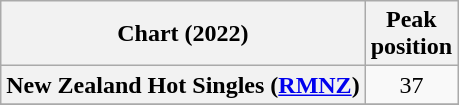<table class="wikitable sortable plainrowheaders" style="text-align:center">
<tr>
<th scope="col">Chart (2022)</th>
<th scope="col">Peak<br>position</th>
</tr>
<tr>
<th scope="row">New Zealand Hot Singles (<a href='#'>RMNZ</a>)</th>
<td>37</td>
</tr>
<tr>
</tr>
</table>
